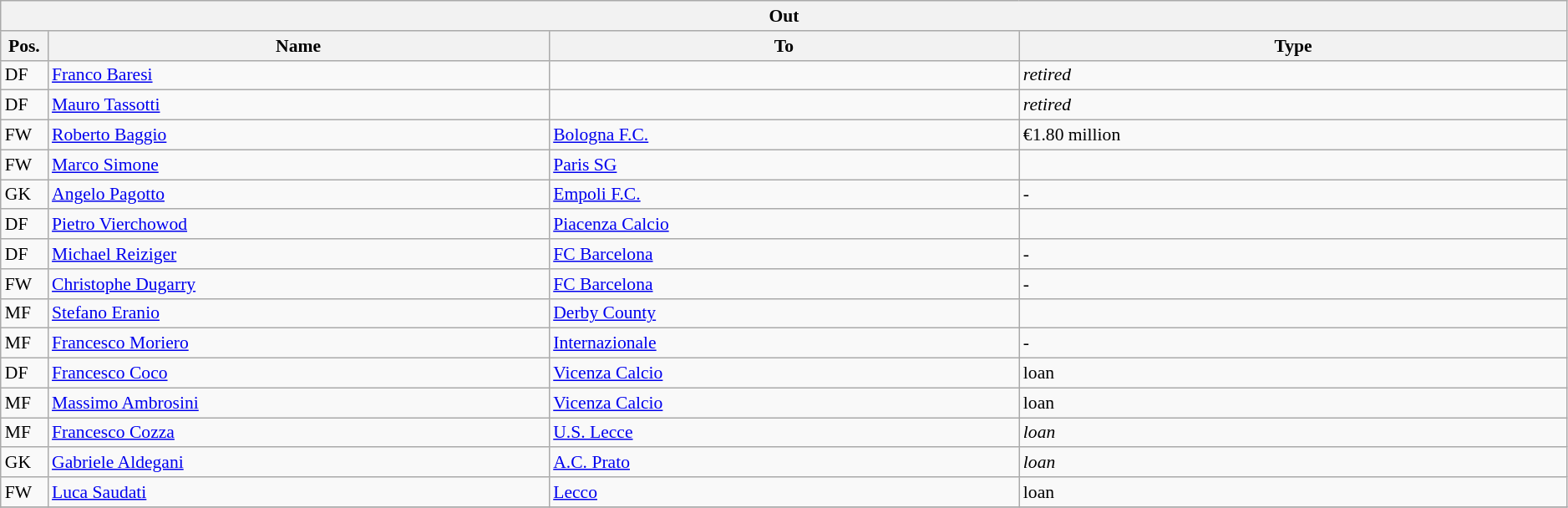<table class="wikitable" style="font-size:90%;width:99%;">
<tr>
<th colspan="4">Out</th>
</tr>
<tr>
<th width=3%>Pos.</th>
<th width=32%>Name</th>
<th width=30%>To</th>
<th width=35%>Type</th>
</tr>
<tr>
<td>DF</td>
<td><a href='#'>Franco Baresi</a></td>
<td></td>
<td><em>retired</em></td>
</tr>
<tr>
<td>DF</td>
<td><a href='#'>Mauro Tassotti</a></td>
<td></td>
<td><em>retired</em></td>
</tr>
<tr>
<td>FW</td>
<td><a href='#'>Roberto Baggio</a></td>
<td><a href='#'>Bologna F.C.</a></td>
<td>€1.80 million</td>
</tr>
<tr>
<td>FW</td>
<td><a href='#'>Marco Simone</a></td>
<td><a href='#'>Paris SG</a></td>
<td></td>
</tr>
<tr>
<td>GK</td>
<td><a href='#'>Angelo Pagotto</a></td>
<td><a href='#'>Empoli F.C.</a></td>
<td>-</td>
</tr>
<tr>
<td>DF</td>
<td><a href='#'>Pietro Vierchowod</a></td>
<td><a href='#'>Piacenza Calcio</a></td>
<td></td>
</tr>
<tr>
<td>DF</td>
<td><a href='#'>Michael Reiziger</a></td>
<td><a href='#'>FC Barcelona</a></td>
<td>-</td>
</tr>
<tr>
<td>FW</td>
<td><a href='#'>Christophe Dugarry</a></td>
<td><a href='#'>FC Barcelona</a></td>
<td>-</td>
</tr>
<tr>
<td>MF</td>
<td><a href='#'>Stefano Eranio</a></td>
<td><a href='#'>Derby County</a></td>
<td></td>
</tr>
<tr>
<td>MF</td>
<td><a href='#'>Francesco Moriero</a></td>
<td><a href='#'>Internazionale</a></td>
<td>-</td>
</tr>
<tr>
<td>DF</td>
<td><a href='#'>Francesco Coco</a></td>
<td><a href='#'>Vicenza Calcio</a></td>
<td>loan</td>
</tr>
<tr>
<td>MF</td>
<td><a href='#'>Massimo Ambrosini</a></td>
<td><a href='#'>Vicenza Calcio</a></td>
<td>loan</td>
</tr>
<tr>
<td>MF</td>
<td><a href='#'>Francesco Cozza</a></td>
<td><a href='#'>U.S. Lecce</a></td>
<td><em>loan</em></td>
</tr>
<tr>
<td>GK</td>
<td><a href='#'>Gabriele Aldegani</a></td>
<td><a href='#'>A.C. Prato</a></td>
<td><em>loan</em></td>
</tr>
<tr>
<td>FW</td>
<td><a href='#'>Luca Saudati</a></td>
<td><a href='#'>Lecco</a></td>
<td>loan</td>
</tr>
<tr>
</tr>
</table>
